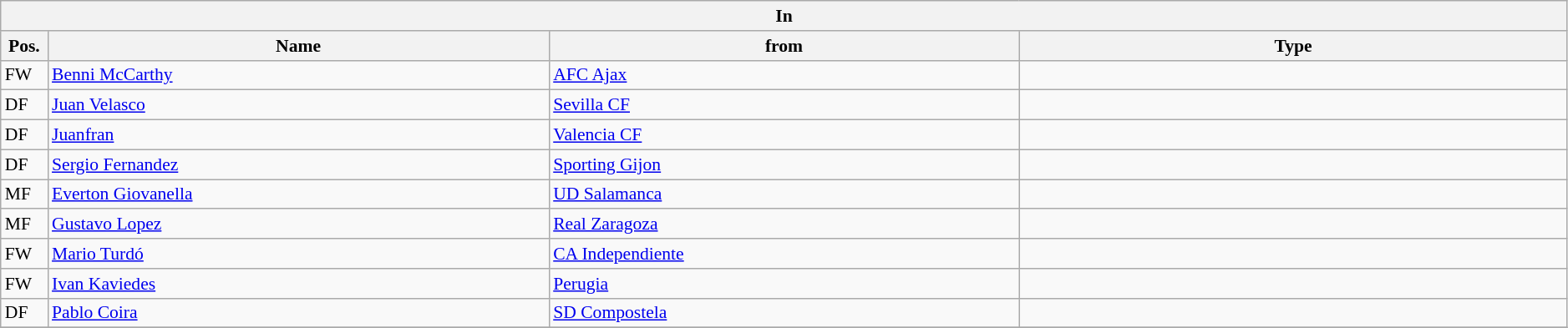<table class="wikitable" style="font-size:90%;width:99%;">
<tr>
<th colspan="4">In</th>
</tr>
<tr>
<th width=3%>Pos.</th>
<th width=32%>Name</th>
<th width=30%>from</th>
<th width=35%>Type</th>
</tr>
<tr>
<td>FW</td>
<td><a href='#'>Benni McCarthy</a></td>
<td><a href='#'>AFC Ajax</a></td>
<td></td>
</tr>
<tr>
<td>DF</td>
<td><a href='#'>Juan Velasco</a></td>
<td><a href='#'>Sevilla CF</a></td>
<td></td>
</tr>
<tr>
<td>DF</td>
<td><a href='#'>Juanfran</a></td>
<td><a href='#'>Valencia CF</a></td>
<td></td>
</tr>
<tr>
<td>DF</td>
<td><a href='#'>Sergio Fernandez</a></td>
<td><a href='#'>Sporting Gijon</a></td>
<td></td>
</tr>
<tr>
<td>MF</td>
<td><a href='#'>Everton Giovanella</a></td>
<td><a href='#'>UD Salamanca</a></td>
<td></td>
</tr>
<tr>
<td>MF</td>
<td><a href='#'>Gustavo Lopez</a></td>
<td><a href='#'>Real Zaragoza</a></td>
<td></td>
</tr>
<tr>
<td>FW</td>
<td><a href='#'>Mario Turdó</a></td>
<td><a href='#'>CA Independiente</a></td>
<td></td>
</tr>
<tr>
<td>FW</td>
<td><a href='#'>Ivan Kaviedes</a></td>
<td><a href='#'>Perugia</a></td>
<td></td>
</tr>
<tr>
<td>DF</td>
<td><a href='#'>Pablo Coira</a></td>
<td><a href='#'>SD Compostela</a></td>
<td></td>
</tr>
<tr>
</tr>
</table>
